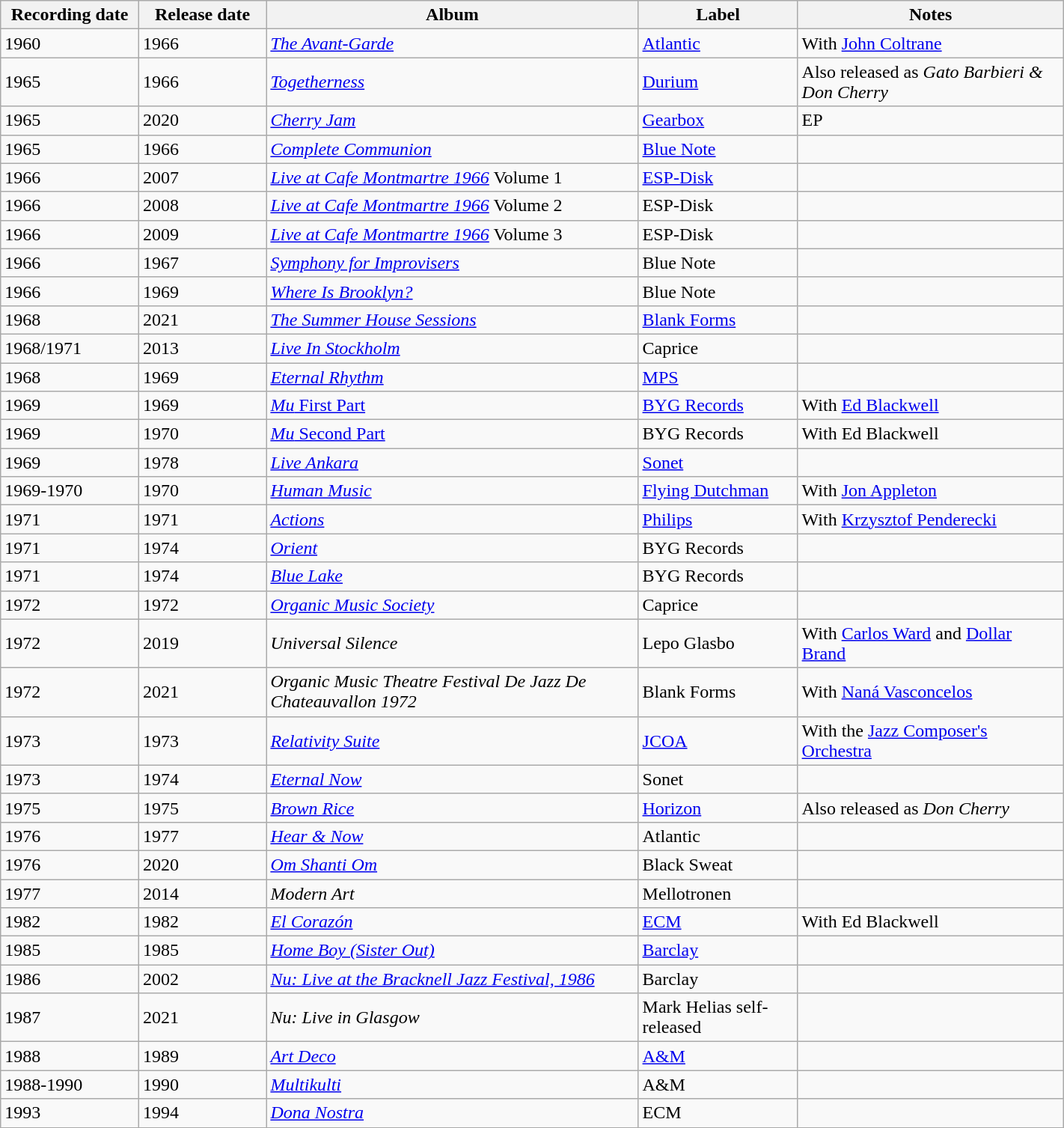<table class="wikitable sortable" style="width:75%">
<tr>
<th style="vertical-align:bottom; text-align:center; width:13%;">Recording date</th>
<th style="vertical-align:bottom; text-align:center; width:12%;">Release date</th>
<th style="vertical-align:bottom; text-align:center; width:35%;">Album</th>
<th style="vertical-align:bottom; text-align:center; width:15%;">Label</th>
<th style="vertical-align:bottom; text-align:center; width:25%;">Notes</th>
</tr>
<tr>
<td>1960</td>
<td>1966</td>
<td><em><a href='#'>The Avant-Garde</a></em></td>
<td><a href='#'>Atlantic</a></td>
<td>With <a href='#'>John Coltrane</a></td>
</tr>
<tr>
<td>1965</td>
<td>1966</td>
<td><em><a href='#'>Togetherness</a></em></td>
<td><a href='#'>Durium</a></td>
<td>Also released as <em>Gato Barbieri & Don Cherry</em></td>
</tr>
<tr>
<td>1965</td>
<td>2020</td>
<td><em><a href='#'>Cherry Jam</a></em></td>
<td><a href='#'>Gearbox</a></td>
<td>EP</td>
</tr>
<tr>
<td>1965</td>
<td>1966</td>
<td><em><a href='#'>Complete Communion</a></em></td>
<td><a href='#'>Blue Note</a></td>
<td></td>
</tr>
<tr>
<td>1966</td>
<td>2007</td>
<td><em><a href='#'>Live at Cafe Montmartre 1966</a></em> Volume 1</td>
<td><a href='#'>ESP-Disk</a></td>
<td></td>
</tr>
<tr>
<td>1966</td>
<td>2008</td>
<td><em><a href='#'>Live at Cafe Montmartre 1966</a></em> Volume 2</td>
<td>ESP-Disk</td>
<td></td>
</tr>
<tr>
<td>1966</td>
<td>2009</td>
<td><em><a href='#'>Live at Cafe Montmartre 1966</a></em> Volume 3</td>
<td>ESP-Disk</td>
<td></td>
</tr>
<tr>
<td>1966</td>
<td>1967</td>
<td><em><a href='#'>Symphony for Improvisers</a></em></td>
<td>Blue Note</td>
<td></td>
</tr>
<tr>
<td>1966</td>
<td>1969</td>
<td><em><a href='#'>Where Is Brooklyn?</a></em></td>
<td>Blue Note</td>
<td></td>
</tr>
<tr>
<td>1968</td>
<td>2021</td>
<td><em><a href='#'>The Summer House Sessions</a></em></td>
<td><a href='#'>Blank Forms</a></td>
<td></td>
</tr>
<tr>
<td>1968/1971</td>
<td>2013</td>
<td><em><a href='#'>Live In Stockholm</a></em></td>
<td>Caprice</td>
<td></td>
</tr>
<tr>
<td>1968</td>
<td>1969</td>
<td><em><a href='#'>Eternal Rhythm</a></em></td>
<td><a href='#'>MPS</a></td>
<td></td>
</tr>
<tr>
<td>1969</td>
<td>1969</td>
<td><a href='#'><em>Mu</em> First Part</a></td>
<td><a href='#'>BYG Records</a></td>
<td>With <a href='#'>Ed Blackwell</a></td>
</tr>
<tr>
<td>1969</td>
<td>1970</td>
<td><a href='#'><em>Mu</em> Second Part</a></td>
<td>BYG Records</td>
<td>With Ed Blackwell</td>
</tr>
<tr>
<td>1969</td>
<td>1978</td>
<td><em><a href='#'>Live Ankara</a></em></td>
<td><a href='#'>Sonet</a></td>
<td></td>
</tr>
<tr>
<td>1969-1970</td>
<td>1970</td>
<td><em><a href='#'>Human Music</a></em></td>
<td><a href='#'>Flying Dutchman</a></td>
<td>With <a href='#'>Jon Appleton</a></td>
</tr>
<tr>
<td>1971</td>
<td>1971</td>
<td><em><a href='#'>Actions</a></em></td>
<td><a href='#'>Philips</a></td>
<td>With <a href='#'>Krzysztof Penderecki</a></td>
</tr>
<tr>
<td>1971</td>
<td>1974</td>
<td><em><a href='#'>Orient</a></em></td>
<td>BYG Records</td>
<td></td>
</tr>
<tr>
<td>1971</td>
<td>1974</td>
<td><em><a href='#'>Blue Lake</a></em></td>
<td>BYG Records</td>
<td></td>
</tr>
<tr>
<td>1972</td>
<td>1972</td>
<td><em><a href='#'>Organic Music Society</a></em></td>
<td>Caprice</td>
<td></td>
</tr>
<tr>
<td>1972</td>
<td>2019</td>
<td><em>Universal Silence</em></td>
<td>Lepo Glasbo</td>
<td>With <a href='#'>Carlos Ward</a> and <a href='#'>Dollar Brand</a></td>
</tr>
<tr>
<td>1972</td>
<td>2021</td>
<td><em>Organic Music Theatre Festival De Jazz De Chateauvallon 1972</em></td>
<td>Blank Forms</td>
<td>With <a href='#'>Naná Vasconcelos</a></td>
</tr>
<tr>
<td>1973</td>
<td>1973</td>
<td><em><a href='#'>Relativity Suite</a></em></td>
<td><a href='#'>JCOA</a></td>
<td>With the <a href='#'>Jazz Composer's Orchestra</a></td>
</tr>
<tr>
<td>1973</td>
<td>1974</td>
<td><em><a href='#'>Eternal Now</a></em></td>
<td>Sonet</td>
<td></td>
</tr>
<tr>
<td>1975</td>
<td>1975</td>
<td><em><a href='#'>Brown Rice</a></em></td>
<td><a href='#'>Horizon</a></td>
<td>Also released as <em>Don Cherry</em></td>
</tr>
<tr>
<td>1976</td>
<td>1977</td>
<td><em><a href='#'>Hear & Now</a></em></td>
<td>Atlantic</td>
<td></td>
</tr>
<tr>
<td>1976</td>
<td>2020</td>
<td><em><a href='#'>Om Shanti Om</a></em></td>
<td>Black Sweat</td>
<td></td>
</tr>
<tr>
<td>1977</td>
<td>2014</td>
<td><em>Modern Art</em></td>
<td>Mellotronen</td>
<td></td>
</tr>
<tr>
<td>1982</td>
<td>1982</td>
<td><em><a href='#'>El Corazón</a></em></td>
<td><a href='#'>ECM</a></td>
<td>With Ed Blackwell</td>
</tr>
<tr>
<td>1985</td>
<td>1985</td>
<td><em><a href='#'>Home Boy (Sister Out)</a></em></td>
<td><a href='#'>Barclay</a></td>
<td></td>
</tr>
<tr>
<td>1986</td>
<td>2002</td>
<td><em><a href='#'>Nu: Live at the Bracknell Jazz Festival, 1986</a></em></td>
<td>Barclay</td>
<td></td>
</tr>
<tr>
<td>1987</td>
<td>2021</td>
<td><em>Nu: Live in Glasgow</em></td>
<td>Mark Helias self-released</td>
<td></td>
</tr>
<tr>
<td>1988</td>
<td>1989</td>
<td><em><a href='#'>Art Deco</a></em></td>
<td><a href='#'>A&M</a></td>
<td></td>
</tr>
<tr>
<td>1988-1990</td>
<td>1990</td>
<td><em><a href='#'>Multikulti</a></em></td>
<td>A&M</td>
<td></td>
</tr>
<tr>
<td>1993</td>
<td>1994</td>
<td><em><a href='#'>Dona Nostra</a></em></td>
<td>ECM</td>
<td></td>
</tr>
<tr>
</tr>
</table>
